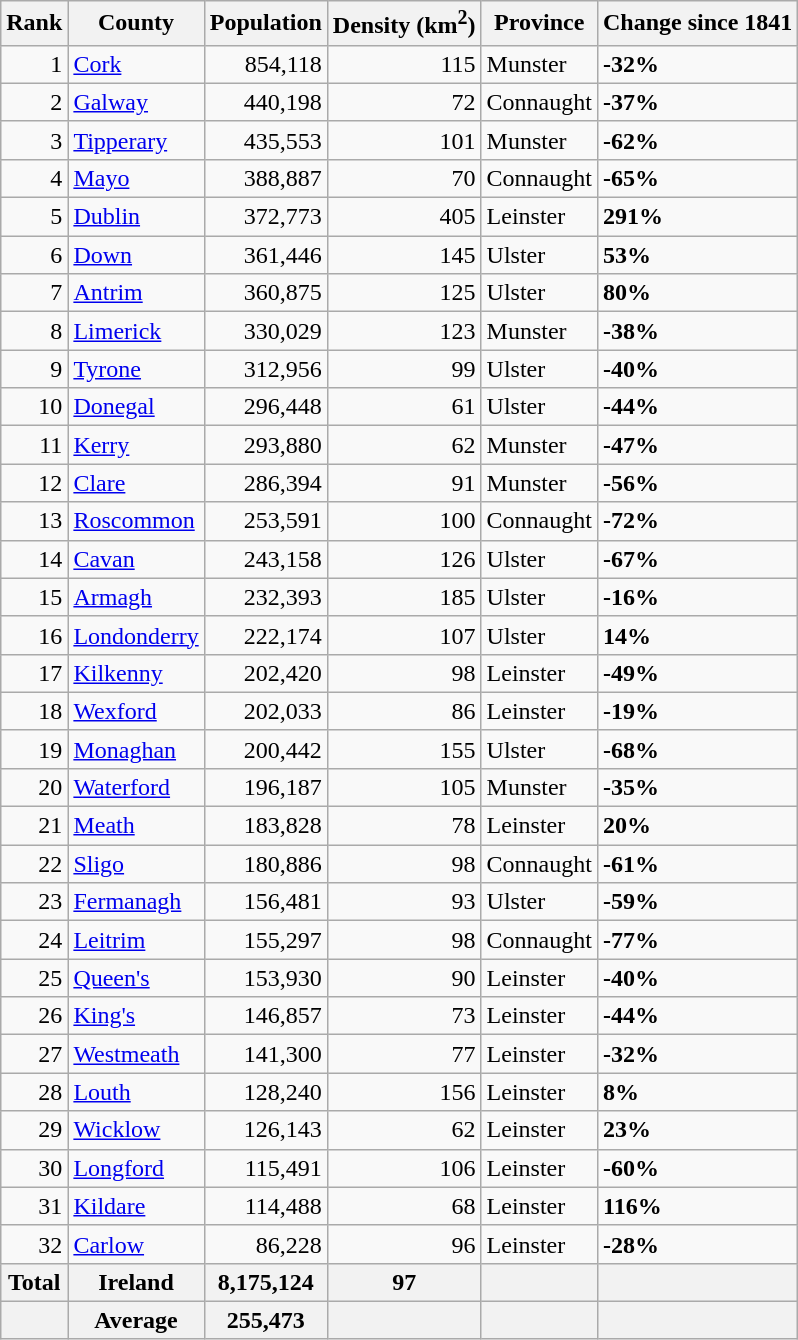<table class="wikitable sortable">
<tr>
<th scope="col">Rank</th>
<th scope="col">County</th>
<th scope="col">Population</th>
<th scope="col">Density (km<sup>2</sup>)</th>
<th scope="col">Province</th>
<th scope="col">Change since 1841</th>
</tr>
<tr>
<td align=right>1</td>
<td><a href='#'>Cork</a></td>
<td align=right>854,118</td>
<td align=right>115</td>
<td>Munster</td>
<td> <strong>-32%</strong></td>
</tr>
<tr>
<td align=right>2</td>
<td><a href='#'>Galway</a></td>
<td align=right>440,198</td>
<td align=right>72</td>
<td>Connaught</td>
<td> <strong>-37%</strong></td>
</tr>
<tr>
<td align=right>3</td>
<td><a href='#'>Tipperary</a></td>
<td align=right>435,553</td>
<td align=right>101</td>
<td>Munster</td>
<td> <strong>-62%</strong></td>
</tr>
<tr>
<td align=right>4</td>
<td><a href='#'>Mayo</a></td>
<td align=right>388,887</td>
<td align=right>70</td>
<td>Connaught</td>
<td> <strong>-65%</strong></td>
</tr>
<tr>
<td align=right>5</td>
<td><a href='#'>Dublin</a></td>
<td align=right>372,773</td>
<td align=right>405</td>
<td>Leinster</td>
<td> <strong>291%</strong></td>
</tr>
<tr>
<td align=right>6</td>
<td><a href='#'>Down</a></td>
<td align=right>361,446</td>
<td align=right>145</td>
<td>Ulster</td>
<td> <strong>53%</strong></td>
</tr>
<tr>
<td align=right>7</td>
<td><a href='#'>Antrim</a></td>
<td align=right>360,875</td>
<td align=right>125</td>
<td>Ulster</td>
<td> <strong>80%</strong></td>
</tr>
<tr>
<td align=right>8</td>
<td><a href='#'>Limerick</a></td>
<td align=right>330,029</td>
<td align=right>123</td>
<td>Munster</td>
<td> <strong>-38%</strong></td>
</tr>
<tr>
<td align=right>9</td>
<td><a href='#'>Tyrone</a></td>
<td align=right>312,956</td>
<td align=right>99</td>
<td>Ulster</td>
<td> <strong>-40%</strong></td>
</tr>
<tr>
<td align=right>10</td>
<td><a href='#'>Donegal</a></td>
<td align=right>296,448</td>
<td align=right>61</td>
<td>Ulster</td>
<td> <strong>-44%</strong></td>
</tr>
<tr>
<td align=right>11</td>
<td><a href='#'>Kerry</a></td>
<td align=right>293,880</td>
<td align=right>62</td>
<td>Munster</td>
<td> <strong>-47%</strong></td>
</tr>
<tr>
<td align=right>12</td>
<td><a href='#'>Clare</a></td>
<td align=right>286,394</td>
<td align=right>91</td>
<td>Munster</td>
<td> <strong>-56%</strong></td>
</tr>
<tr>
<td align=right>13</td>
<td><a href='#'>Roscommon</a></td>
<td align=right>253,591</td>
<td align=right>100</td>
<td>Connaught</td>
<td> <strong>-72%</strong></td>
</tr>
<tr>
<td align=right>14</td>
<td><a href='#'>Cavan</a></td>
<td align=right>243,158</td>
<td align=right>126</td>
<td>Ulster</td>
<td> <strong>-67%</strong></td>
</tr>
<tr>
<td align=right>15</td>
<td><a href='#'>Armagh</a></td>
<td align=right>232,393</td>
<td align=right>185</td>
<td>Ulster</td>
<td> <strong>-16%</strong></td>
</tr>
<tr>
<td align=right>16</td>
<td><a href='#'>Londonderry</a></td>
<td align=right>222,174</td>
<td align=right>107</td>
<td>Ulster</td>
<td> <strong>14%</strong></td>
</tr>
<tr>
<td align=right>17</td>
<td><a href='#'>Kilkenny</a></td>
<td align=right>202,420</td>
<td align=right>98</td>
<td>Leinster</td>
<td> <strong>-49%</strong></td>
</tr>
<tr>
<td align=right>18</td>
<td><a href='#'>Wexford</a></td>
<td align=right>202,033</td>
<td align=right>86</td>
<td>Leinster</td>
<td> <strong>-19%</strong></td>
</tr>
<tr>
<td align=right>19</td>
<td><a href='#'>Monaghan</a></td>
<td align=right>200,442</td>
<td align=right>155</td>
<td>Ulster</td>
<td> <strong>-68%</strong></td>
</tr>
<tr>
<td align=right>20</td>
<td><a href='#'>Waterford</a></td>
<td align=right>196,187</td>
<td align=right>105</td>
<td>Munster</td>
<td> <strong>-35%</strong></td>
</tr>
<tr>
<td align=right>21</td>
<td><a href='#'>Meath</a></td>
<td align=right>183,828</td>
<td align=right>78</td>
<td>Leinster</td>
<td> <strong>20%</strong></td>
</tr>
<tr>
<td align=right>22</td>
<td><a href='#'>Sligo</a></td>
<td align=right>180,886</td>
<td align=right>98</td>
<td>Connaught</td>
<td> <strong>-61%</strong></td>
</tr>
<tr>
<td align=right>23</td>
<td><a href='#'>Fermanagh</a></td>
<td align=right>156,481</td>
<td align=right>93</td>
<td>Ulster</td>
<td> <strong>-59%</strong></td>
</tr>
<tr>
<td align=right>24</td>
<td><a href='#'>Leitrim</a></td>
<td align=right>155,297</td>
<td align=right>98</td>
<td>Connaught</td>
<td> <strong>-77%</strong></td>
</tr>
<tr>
<td align=right>25</td>
<td><a href='#'>Queen's</a></td>
<td align=right>153,930</td>
<td align=right>90</td>
<td>Leinster</td>
<td> <strong>-40%</strong></td>
</tr>
<tr>
<td align=right>26</td>
<td><a href='#'>King's</a></td>
<td align=right>146,857</td>
<td align=right>73</td>
<td>Leinster</td>
<td> <strong>-44%</strong></td>
</tr>
<tr>
<td align=right>27</td>
<td><a href='#'>Westmeath</a></td>
<td align=right>141,300</td>
<td align=right>77</td>
<td>Leinster</td>
<td> <strong>-32%</strong></td>
</tr>
<tr>
<td align=right>28</td>
<td><a href='#'>Louth</a></td>
<td align=right>128,240</td>
<td align=right>156</td>
<td>Leinster</td>
<td> <strong>8%</strong></td>
</tr>
<tr>
<td align=right>29</td>
<td><a href='#'>Wicklow</a></td>
<td align=right>126,143</td>
<td align=right>62</td>
<td>Leinster</td>
<td> <strong>23%</strong></td>
</tr>
<tr>
<td align=right>30</td>
<td><a href='#'>Longford</a></td>
<td align=right>115,491</td>
<td align=right>106</td>
<td>Leinster</td>
<td> <strong>-60%</strong></td>
</tr>
<tr>
<td align=right>31</td>
<td><a href='#'>Kildare</a></td>
<td align=right>114,488</td>
<td align=right>68</td>
<td>Leinster</td>
<td> <strong>116%</strong></td>
</tr>
<tr>
<td align=right>32</td>
<td><a href='#'>Carlow</a></td>
<td align=right>86,228</td>
<td align=right>96</td>
<td>Leinster</td>
<td> <strong>-28%</strong></td>
</tr>
<tr>
<th>Total</th>
<th>Ireland</th>
<th align=right>8,175,124</th>
<th align=right>97</th>
<th></th>
<th></th>
</tr>
<tr>
<th align=right></th>
<th><strong>Average</strong></th>
<th align=right><strong>255,473</strong></th>
<th></th>
<th></th>
<th></th>
</tr>
</table>
